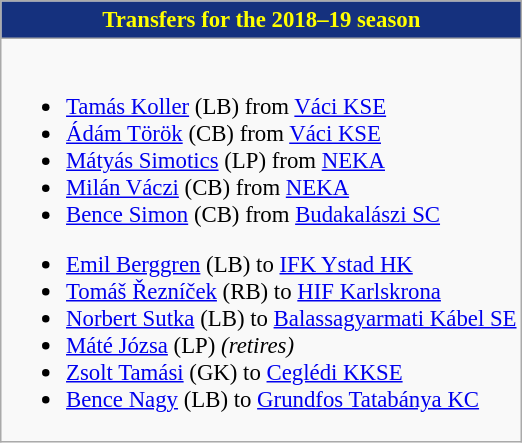<table class="wikitable collapsible collapsed" style="font-size:95%">
<tr>
<th style="color:yellow; background:#15317E"> <strong>Transfers for the 2018–19 season</strong></th>
</tr>
<tr>
<td><br>
<ul><li> <a href='#'>Tamás Koller</a> (LB) from  <a href='#'>Váci KSE</a></li><li> <a href='#'>Ádám Török</a> (CB) from  <a href='#'>Váci KSE</a></li><li> <a href='#'>Mátyás Simotics</a> (LP) from  <a href='#'>NEKA</a></li><li> <a href='#'>Milán Váczi</a> (CB) from  <a href='#'>NEKA</a></li><li> <a href='#'>Bence Simon</a> (CB) from  <a href='#'>Budakalászi SC</a></li></ul><ul><li> <a href='#'>Emil Berggren</a> (LB) to  <a href='#'>IFK Ystad HK</a></li><li> <a href='#'>Tomáš Řezníček</a> (RB) to  <a href='#'>HIF Karlskrona</a></li><li> <a href='#'>Norbert Sutka</a> (LB) to  <a href='#'>Balassagyarmati Kábel SE</a></li><li> <a href='#'>Máté Józsa</a> (LP) <em>(retires)</em></li><li> <a href='#'>Zsolt Tamási</a> (GK) to  <a href='#'>Ceglédi KKSE</a></li><li> <a href='#'>Bence Nagy</a> (LB) to  <a href='#'>Grundfos Tatabánya KC</a></li></ul></td>
</tr>
</table>
